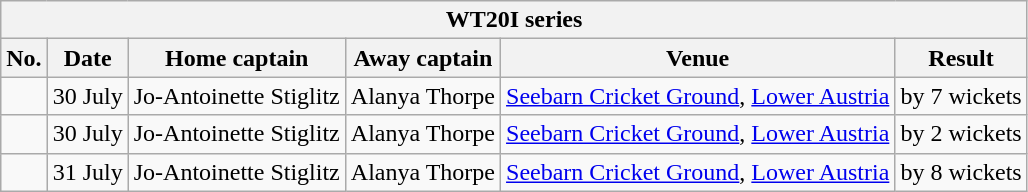<table class="wikitable">
<tr>
<th colspan="6">WT20I series</th>
</tr>
<tr>
<th>No.</th>
<th>Date</th>
<th>Home captain</th>
<th>Away captain</th>
<th>Venue</th>
<th>Result</th>
</tr>
<tr>
<td></td>
<td>30 July</td>
<td>Jo-Antoinette Stiglitz</td>
<td>Alanya Thorpe</td>
<td><a href='#'>Seebarn Cricket Ground</a>, <a href='#'>Lower Austria</a></td>
<td> by 7 wickets</td>
</tr>
<tr>
<td></td>
<td>30 July</td>
<td>Jo-Antoinette Stiglitz</td>
<td>Alanya Thorpe</td>
<td><a href='#'>Seebarn Cricket Ground</a>, <a href='#'>Lower Austria</a></td>
<td> by 2 wickets</td>
</tr>
<tr>
<td></td>
<td>31 July</td>
<td>Jo-Antoinette Stiglitz</td>
<td>Alanya Thorpe</td>
<td><a href='#'>Seebarn Cricket Ground</a>, <a href='#'>Lower Austria</a></td>
<td> by 8 wickets</td>
</tr>
</table>
